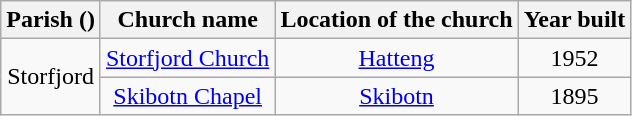<table class="wikitable" style="text-align:center">
<tr>
<th>Parish ()</th>
<th>Church name</th>
<th>Location of the church</th>
<th>Year built</th>
</tr>
<tr>
<td rowspan="2">Storfjord</td>
<td><a href='#'>Storfjord Church</a></td>
<td><a href='#'>Hatteng</a></td>
<td>1952</td>
</tr>
<tr>
<td><a href='#'>Skibotn Chapel</a></td>
<td><a href='#'>Skibotn</a></td>
<td>1895</td>
</tr>
</table>
